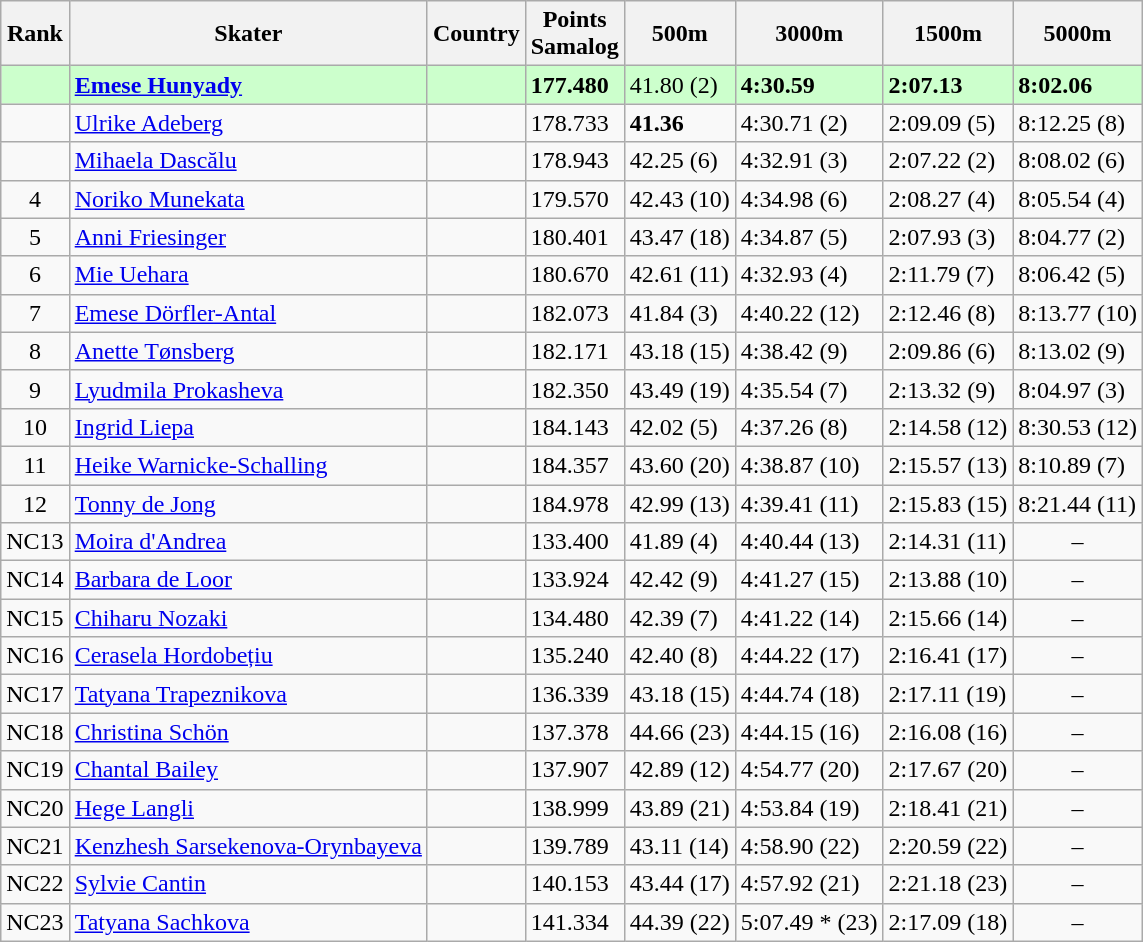<table class="wikitable sortable" style="text-align:left">
<tr>
<th>Rank</th>
<th>Skater</th>
<th>Country</th>
<th>Points <br> Samalog</th>
<th>500m</th>
<th>3000m</th>
<th>1500m</th>
<th>5000m</th>
</tr>
<tr bgcolor=ccffcc>
<td style="text-align:center"></td>
<td><strong><a href='#'>Emese Hunyady</a></strong></td>
<td></td>
<td><strong>177.480</strong></td>
<td>41.80 (2)</td>
<td><strong>4:30.59</strong> </td>
<td><strong>2:07.13</strong> </td>
<td><strong>8:02.06</strong> </td>
</tr>
<tr>
<td style="text-align:center"></td>
<td><a href='#'>Ulrike Adeberg</a></td>
<td></td>
<td>178.733</td>
<td><strong>41.36</strong> </td>
<td>4:30.71 (2)</td>
<td>2:09.09 (5)</td>
<td>8:12.25 (8)</td>
</tr>
<tr>
<td style="text-align:center"></td>
<td><a href='#'>Mihaela Dascălu</a></td>
<td></td>
<td>178.943</td>
<td>42.25 (6)</td>
<td>4:32.91 (3)</td>
<td>2:07.22 (2)</td>
<td>8:08.02 (6)</td>
</tr>
<tr>
<td style="text-align:center">4</td>
<td><a href='#'>Noriko Munekata</a></td>
<td></td>
<td>179.570</td>
<td>42.43 (10)</td>
<td>4:34.98 (6)</td>
<td>2:08.27 (4)</td>
<td>8:05.54 (4)</td>
</tr>
<tr>
<td style="text-align:center">5</td>
<td><a href='#'>Anni Friesinger</a></td>
<td></td>
<td>180.401</td>
<td>43.47 (18)</td>
<td>4:34.87 (5)</td>
<td>2:07.93 (3)</td>
<td>8:04.77 (2)</td>
</tr>
<tr>
<td style="text-align:center">6</td>
<td><a href='#'>Mie Uehara</a></td>
<td></td>
<td>180.670</td>
<td>42.61 (11)</td>
<td>4:32.93 (4)</td>
<td>2:11.79 (7)</td>
<td>8:06.42 (5)</td>
</tr>
<tr>
<td style="text-align:center">7</td>
<td><a href='#'>Emese Dörfler-Antal</a></td>
<td></td>
<td>182.073</td>
<td>41.84 (3)</td>
<td>4:40.22 (12)</td>
<td>2:12.46 (8)</td>
<td>8:13.77 (10)</td>
</tr>
<tr>
<td style="text-align:center">8</td>
<td><a href='#'>Anette Tønsberg</a></td>
<td></td>
<td>182.171</td>
<td>43.18 (15)</td>
<td>4:38.42 (9)</td>
<td>2:09.86 (6)</td>
<td>8:13.02 (9)</td>
</tr>
<tr>
<td style="text-align:center">9</td>
<td><a href='#'>Lyudmila Prokasheva</a></td>
<td></td>
<td>182.350</td>
<td>43.49 (19)</td>
<td>4:35.54 (7)</td>
<td>2:13.32 (9)</td>
<td>8:04.97 (3)</td>
</tr>
<tr>
<td style="text-align:center">10</td>
<td><a href='#'>Ingrid Liepa</a></td>
<td></td>
<td>184.143</td>
<td>42.02 (5)</td>
<td>4:37.26 (8)</td>
<td>2:14.58 (12)</td>
<td>8:30.53 (12)</td>
</tr>
<tr>
<td style="text-align:center">11</td>
<td><a href='#'>Heike Warnicke-Schalling</a></td>
<td></td>
<td>184.357</td>
<td>43.60 (20)</td>
<td>4:38.87 (10)</td>
<td>2:15.57 (13)</td>
<td>8:10.89 (7)</td>
</tr>
<tr>
<td style="text-align:center">12</td>
<td><a href='#'>Tonny de Jong</a></td>
<td></td>
<td>184.978</td>
<td>42.99 (13)</td>
<td>4:39.41 (11)</td>
<td>2:15.83 (15)</td>
<td>8:21.44 (11)</td>
</tr>
<tr>
<td style="text-align:center">NC13</td>
<td><a href='#'>Moira d'Andrea</a></td>
<td></td>
<td>133.400</td>
<td>41.89 (4)</td>
<td>4:40.44 (13)</td>
<td>2:14.31 (11)</td>
<td style="text-align:center">–</td>
</tr>
<tr>
<td style="text-align:center">NC14</td>
<td><a href='#'>Barbara de Loor</a></td>
<td></td>
<td>133.924</td>
<td>42.42 (9)</td>
<td>4:41.27 (15)</td>
<td>2:13.88 (10)</td>
<td style="text-align:center">–</td>
</tr>
<tr>
<td style="text-align:center">NC15</td>
<td><a href='#'>Chiharu Nozaki</a></td>
<td></td>
<td>134.480</td>
<td>42.39 (7)</td>
<td>4:41.22 (14)</td>
<td>2:15.66 (14)</td>
<td style="text-align:center">–</td>
</tr>
<tr>
<td style="text-align:center">NC16</td>
<td><a href='#'>Cerasela Hordobețiu</a></td>
<td></td>
<td>135.240</td>
<td>42.40 (8)</td>
<td>4:44.22 (17)</td>
<td>2:16.41 (17)</td>
<td style="text-align:center">–</td>
</tr>
<tr>
<td style="text-align:center">NC17</td>
<td><a href='#'>Tatyana Trapeznikova</a></td>
<td></td>
<td>136.339</td>
<td>43.18 (15)</td>
<td>4:44.74 (18)</td>
<td>2:17.11 (19)</td>
<td style="text-align:center">–</td>
</tr>
<tr>
<td style="text-align:center">NC18</td>
<td><a href='#'>Christina Schön</a></td>
<td></td>
<td>137.378</td>
<td>44.66 (23)</td>
<td>4:44.15 (16)</td>
<td>2:16.08 (16)</td>
<td style="text-align:center">–</td>
</tr>
<tr>
<td style="text-align:center">NC19</td>
<td><a href='#'>Chantal Bailey</a></td>
<td></td>
<td>137.907</td>
<td>42.89 (12)</td>
<td>4:54.77 (20)</td>
<td>2:17.67 (20)</td>
<td style="text-align:center">–</td>
</tr>
<tr>
<td style="text-align:center">NC20</td>
<td><a href='#'>Hege Langli</a></td>
<td></td>
<td>138.999</td>
<td>43.89 (21)</td>
<td>4:53.84 (19)</td>
<td>2:18.41 (21)</td>
<td style="text-align:center">–</td>
</tr>
<tr>
<td style="text-align:center">NC21</td>
<td><a href='#'>Kenzhesh Sarsekenova-Orynbayeva</a></td>
<td></td>
<td>139.789</td>
<td>43.11 (14)</td>
<td>4:58.90 (22)</td>
<td>2:20.59 (22)</td>
<td style="text-align:center">–</td>
</tr>
<tr>
<td style="text-align:center">NC22</td>
<td><a href='#'>Sylvie Cantin</a></td>
<td></td>
<td>140.153</td>
<td>43.44 (17)</td>
<td>4:57.92 (21)</td>
<td>2:21.18 (23)</td>
<td style="text-align:center">–</td>
</tr>
<tr>
<td style="text-align:center">NC23</td>
<td><a href='#'>Tatyana Sachkova</a></td>
<td></td>
<td>141.334</td>
<td>44.39 (22)</td>
<td>5:07.49 * (23)</td>
<td>2:17.09 (18)</td>
<td style="text-align:center">–</td>
</tr>
</table>
